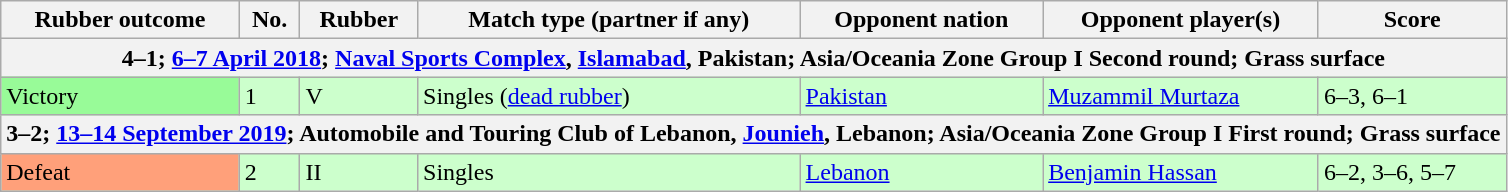<table class=wikitable>
<tr>
<th>Rubber outcome</th>
<th>No.</th>
<th>Rubber</th>
<th>Match type (partner if any)</th>
<th>Opponent nation</th>
<th>Opponent player(s)</th>
<th>Score</th>
</tr>
<tr>
<th colspan=7>4–1; <a href='#'>6–7 April 2018</a>;  <a href='#'>Naval Sports Complex</a>, <a href='#'>Islamabad</a>, Pakistan; Asia/Oceania Zone Group I Second round; Grass surface</th>
</tr>
<tr bgcolor=#CCFFCC>
<td bgcolor=98FB98>Victory</td>
<td>1</td>
<td>V</td>
<td>Singles (<a href='#'>dead rubber</a>)</td>
<td> <a href='#'>Pakistan</a></td>
<td><a href='#'>Muzammil Murtaza</a></td>
<td>6–3, 6–1</td>
</tr>
<tr>
<th colspan=7>3–2; <a href='#'>13–14 September 2019</a>; Automobile and Touring Club of Lebanon, <a href='#'>Jounieh</a>, Lebanon; Asia/Oceania Zone Group I First round; Grass surface</th>
</tr>
<tr bgcolor=#CCFFCC>
<td bgcolor=FFA07A>Defeat</td>
<td>2</td>
<td>II</td>
<td>Singles</td>
<td> <a href='#'>Lebanon</a></td>
<td><a href='#'>Benjamin Hassan</a></td>
<td>6–2, 3–6, 5–7</td>
</tr>
</table>
